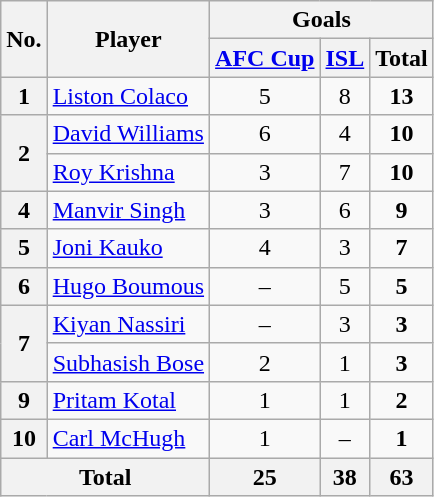<table class="wikitable">
<tr>
<th rowspan="2">No.</th>
<th rowspan="2">Player</th>
<th colspan="3">Goals</th>
</tr>
<tr>
<th><a href='#'>AFC Cup</a></th>
<th><a href='#'>ISL</a></th>
<th>Total</th>
</tr>
<tr>
<th>1</th>
<td> <a href='#'>Liston Colaco</a></td>
<td style="text-align:center">5</td>
<td style="text-align:center">8</td>
<td style="text-align:center"><strong>13</strong></td>
</tr>
<tr>
<th rowspan="2">2</th>
<td> <a href='#'>David Williams</a></td>
<td style="text-align:center">6</td>
<td style="text-align:center">4</td>
<td style="text-align:center"><strong>10</strong></td>
</tr>
<tr>
<td> <a href='#'>Roy Krishna</a></td>
<td style="text-align:center">3</td>
<td style="text-align:center">7</td>
<td style="text-align:center"><strong>10</strong></td>
</tr>
<tr>
<th>4</th>
<td> <a href='#'>Manvir Singh</a></td>
<td style="text-align:center">3</td>
<td style="text-align:center">6</td>
<td style="text-align:center"><strong>9</strong></td>
</tr>
<tr>
<th>5</th>
<td> <a href='#'>Joni Kauko</a></td>
<td style="text-align:center">4</td>
<td style="text-align:center">3</td>
<td style="text-align:center"><strong>7</strong></td>
</tr>
<tr>
<th>6</th>
<td> <a href='#'>Hugo Boumous</a></td>
<td style="text-align:center">–</td>
<td style="text-align:center">5</td>
<td style="text-align:center"><strong>5</strong></td>
</tr>
<tr>
<th rowspan="2">7</th>
<td> <a href='#'>Kiyan Nassiri</a></td>
<td style="text-align:center">–</td>
<td style="text-align:center">3</td>
<td style="text-align:center"><strong>3</strong></td>
</tr>
<tr>
<td> <a href='#'>Subhasish Bose</a></td>
<td style="text-align:center">2</td>
<td style="text-align:center">1</td>
<td style="text-align:center"><strong>3</strong></td>
</tr>
<tr>
<th>9</th>
<td> <a href='#'>Pritam Kotal</a></td>
<td style="text-align:center">1</td>
<td style="text-align:center">1</td>
<td style="text-align:center"><strong>2</strong></td>
</tr>
<tr>
<th>10</th>
<td> <a href='#'>Carl McHugh</a></td>
<td style="text-align:center">1</td>
<td style="text-align:center">–</td>
<td style="text-align:center"><strong>1</strong></td>
</tr>
<tr>
<th colspan="2">Total</th>
<th><strong>25</strong></th>
<th><strong>38</strong></th>
<th><strong>63</strong></th>
</tr>
</table>
